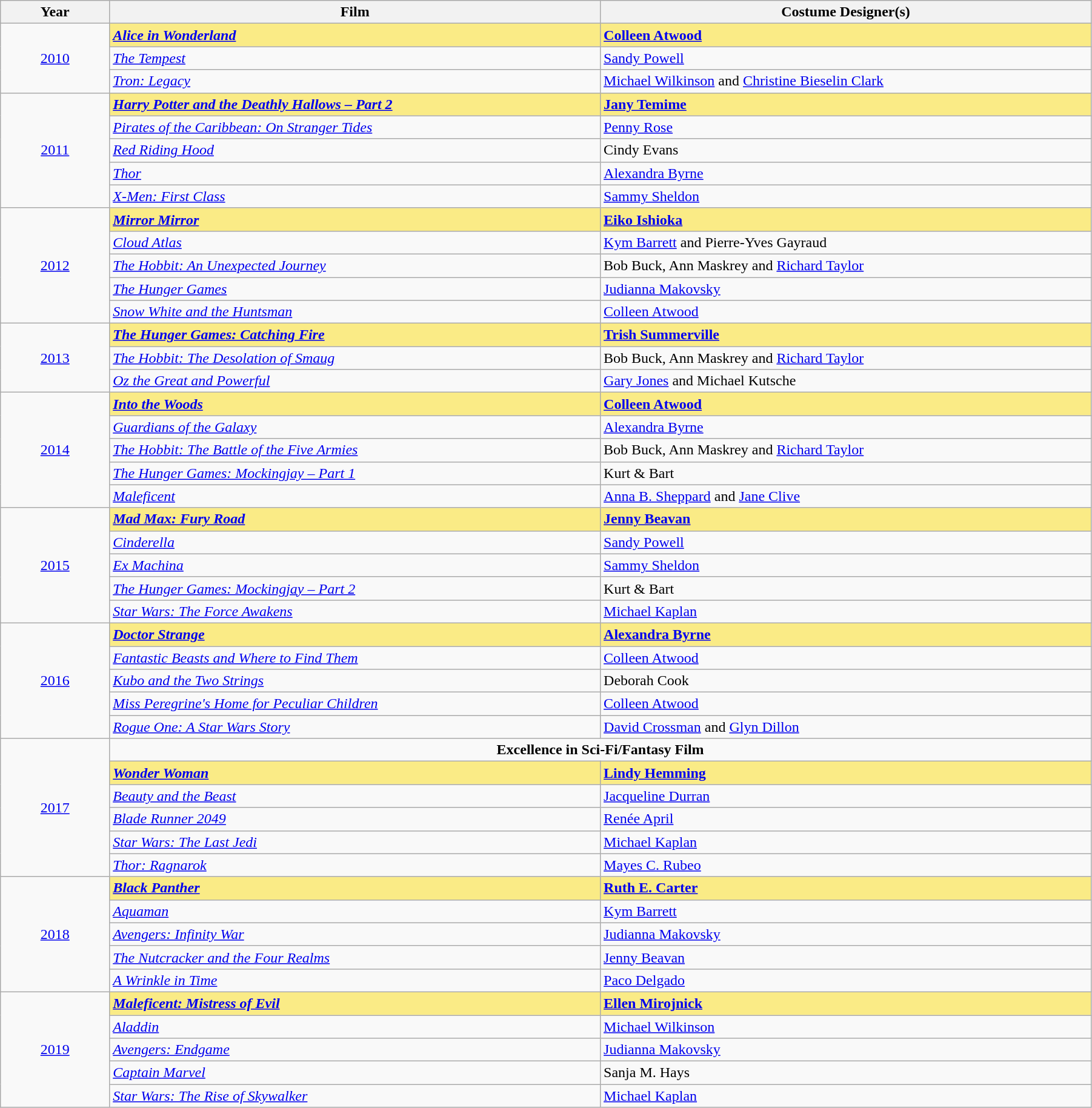<table class="wikitable" width="95%" cellpadding="5">
<tr>
<th width="10%">Year</th>
<th width="45%">Film</th>
<th width="45%">Costume Designer(s)</th>
</tr>
<tr>
<td rowspan="3" style="text-align:center;"><a href='#'>2010</a></td>
<td style="background:#FAEB86;"><strong><em><a href='#'>Alice in Wonderland</a></em></strong></td>
<td style="background:#FAEB86;"><strong><a href='#'>Colleen Atwood</a></strong></td>
</tr>
<tr>
<td><em><a href='#'>The Tempest</a></em></td>
<td><a href='#'>Sandy Powell</a></td>
</tr>
<tr>
<td><em><a href='#'>Tron: Legacy</a></em></td>
<td><a href='#'>Michael Wilkinson</a> and <a href='#'>Christine Bieselin Clark</a></td>
</tr>
<tr>
<td rowspan="5" style="text-align:center;"><a href='#'>2011</a></td>
<td style="background:#FAEB86;"><strong><em><a href='#'>Harry Potter and the Deathly Hallows – Part 2</a></em></strong></td>
<td style="background:#FAEB86;"><strong><a href='#'>Jany Temime</a></strong></td>
</tr>
<tr>
<td><em><a href='#'>Pirates of the Caribbean: On Stranger Tides</a></em></td>
<td><a href='#'>Penny Rose</a></td>
</tr>
<tr>
<td><em><a href='#'>Red Riding Hood</a></em></td>
<td>Cindy Evans</td>
</tr>
<tr>
<td><em><a href='#'>Thor</a></em></td>
<td><a href='#'>Alexandra Byrne</a></td>
</tr>
<tr>
<td><em><a href='#'>X-Men: First Class</a></em></td>
<td><a href='#'>Sammy Sheldon</a></td>
</tr>
<tr>
<td rowspan="5" style="text-align:center;"><a href='#'>2012</a></td>
<td style="background:#FAEB86;"><strong><em><a href='#'>Mirror Mirror</a></em></strong></td>
<td style="background:#FAEB86;"><strong><a href='#'>Eiko Ishioka</a></strong></td>
</tr>
<tr>
<td><em><a href='#'>Cloud Atlas</a></em></td>
<td><a href='#'>Kym Barrett</a> and Pierre-Yves Gayraud</td>
</tr>
<tr>
<td><em><a href='#'>The Hobbit: An Unexpected Journey</a></em></td>
<td>Bob Buck, Ann Maskrey and <a href='#'>Richard Taylor</a></td>
</tr>
<tr>
<td><em><a href='#'>The Hunger Games</a></em></td>
<td><a href='#'>Judianna Makovsky</a></td>
</tr>
<tr>
<td><em><a href='#'>Snow White and the Huntsman</a></em></td>
<td><a href='#'>Colleen Atwood</a></td>
</tr>
<tr>
<td rowspan="3" style="text-align:center;"><a href='#'>2013</a><br></td>
<td style="background:#FAEB86;"><strong><em><a href='#'>The Hunger Games: Catching Fire</a></em></strong></td>
<td style="background:#FAEB86;"><strong><a href='#'>Trish Summerville</a></strong></td>
</tr>
<tr>
<td><em><a href='#'>The Hobbit: The Desolation of Smaug</a></em></td>
<td>Bob Buck, Ann Maskrey and <a href='#'>Richard Taylor</a></td>
</tr>
<tr>
<td><em><a href='#'>Oz the Great and Powerful</a></em></td>
<td><a href='#'>Gary Jones</a> and Michael Kutsche</td>
</tr>
<tr>
<td rowspan="5" style="text-align:center;"><a href='#'>2014</a><br></td>
<td style="background:#FAEB86;"><strong><em><a href='#'>Into the Woods</a></em></strong></td>
<td style="background:#FAEB86;"><strong><a href='#'>Colleen Atwood</a></strong></td>
</tr>
<tr>
<td><em><a href='#'>Guardians of the Galaxy</a></em></td>
<td><a href='#'>Alexandra Byrne</a></td>
</tr>
<tr>
<td><em><a href='#'>The Hobbit: The Battle of the Five Armies</a></em></td>
<td>Bob Buck, Ann Maskrey and <a href='#'>Richard Taylor</a></td>
</tr>
<tr>
<td><em><a href='#'>The Hunger Games: Mockingjay – Part 1</a></em></td>
<td>Kurt & Bart</td>
</tr>
<tr>
<td><em><a href='#'>Maleficent</a></em></td>
<td><a href='#'>Anna B. Sheppard</a> and <a href='#'>Jane Clive</a></td>
</tr>
<tr>
<td rowspan="5" style="text-align:center;"><a href='#'>2015</a><br></td>
<td style="background:#FAEB86;"><strong><em><a href='#'>Mad Max: Fury Road</a></em></strong></td>
<td style="background:#FAEB86;"><strong><a href='#'>Jenny Beavan</a></strong></td>
</tr>
<tr>
<td><em><a href='#'>Cinderella</a></em></td>
<td><a href='#'>Sandy Powell</a></td>
</tr>
<tr>
<td><em><a href='#'>Ex Machina</a></em></td>
<td><a href='#'>Sammy Sheldon</a></td>
</tr>
<tr>
<td><em><a href='#'>The Hunger Games: Mockingjay – Part 2</a></em></td>
<td>Kurt & Bart</td>
</tr>
<tr>
<td><em><a href='#'>Star Wars: The Force Awakens</a></em></td>
<td><a href='#'>Michael Kaplan</a></td>
</tr>
<tr>
<td rowspan="5" style="text-align:center;"><a href='#'>2016</a><br></td>
<td style="background:#FAEB86;"><strong><em><a href='#'>Doctor Strange</a></em></strong></td>
<td style="background:#FAEB86;"><strong><a href='#'>Alexandra Byrne</a></strong></td>
</tr>
<tr>
<td><em><a href='#'>Fantastic Beasts and Where to Find Them</a></em></td>
<td><a href='#'>Colleen Atwood</a></td>
</tr>
<tr>
<td><em><a href='#'>Kubo and the Two Strings</a></em></td>
<td>Deborah Cook</td>
</tr>
<tr>
<td><em><a href='#'>Miss Peregrine's Home for Peculiar Children</a></em></td>
<td><a href='#'>Colleen Atwood</a></td>
</tr>
<tr>
<td><em><a href='#'>Rogue One: A Star Wars Story</a></em></td>
<td><a href='#'>David Crossman</a> and <a href='#'>Glyn Dillon</a></td>
</tr>
<tr>
<td rowspan="6" style="text-align:center;"><a href='#'>2017</a><br></td>
<td colspan=2 align="center"><strong>Excellence in Sci-Fi/Fantasy Film</strong></td>
</tr>
<tr>
<td style="background:#FAEB86;"><strong><em><a href='#'>Wonder Woman</a></em></strong></td>
<td style="background:#FAEB86;"><strong><a href='#'>Lindy Hemming</a></strong></td>
</tr>
<tr>
<td><em><a href='#'>Beauty and the Beast</a></em></td>
<td><a href='#'>Jacqueline Durran</a></td>
</tr>
<tr>
<td><em><a href='#'>Blade Runner 2049</a></em></td>
<td><a href='#'>Renée April</a></td>
</tr>
<tr>
<td><em><a href='#'>Star Wars: The Last Jedi</a></em></td>
<td><a href='#'>Michael Kaplan</a></td>
</tr>
<tr>
<td><em><a href='#'>Thor: Ragnarok</a></em></td>
<td><a href='#'>Mayes C. Rubeo</a></td>
</tr>
<tr>
<td rowspan="5" style="text-align:center;"><a href='#'>2018</a><br></td>
<td style="background:#FAEB86;"><strong><em><a href='#'>Black Panther</a></em></strong></td>
<td style="background:#FAEB86;"><strong><a href='#'>Ruth E. Carter</a></strong></td>
</tr>
<tr>
<td><em><a href='#'>Aquaman</a></em></td>
<td><a href='#'>Kym Barrett</a></td>
</tr>
<tr>
<td><em><a href='#'>Avengers: Infinity War</a></em></td>
<td><a href='#'>Judianna Makovsky</a></td>
</tr>
<tr>
<td><em><a href='#'>The Nutcracker and the Four Realms</a></em></td>
<td><a href='#'>Jenny Beavan</a></td>
</tr>
<tr>
<td><em><a href='#'>A Wrinkle in Time</a></em></td>
<td><a href='#'>Paco Delgado</a></td>
</tr>
<tr>
<td rowspan="5" style="text-align:center;"><a href='#'>2019</a><br></td>
<td style="background:#FAEB86;"><strong><em><a href='#'>Maleficent: Mistress of Evil</a></em></strong></td>
<td style="background:#FAEB86;"><strong><a href='#'>Ellen Mirojnick</a></strong></td>
</tr>
<tr>
<td><em><a href='#'>Aladdin</a></em></td>
<td><a href='#'>Michael Wilkinson</a></td>
</tr>
<tr>
<td><em><a href='#'>Avengers: Endgame</a></em></td>
<td><a href='#'>Judianna Makovsky</a></td>
</tr>
<tr>
<td><em><a href='#'>Captain Marvel</a></em></td>
<td>Sanja M. Hays</td>
</tr>
<tr>
<td><em><a href='#'>Star Wars: The Rise of Skywalker</a></em></td>
<td><a href='#'>Michael Kaplan</a></td>
</tr>
</table>
